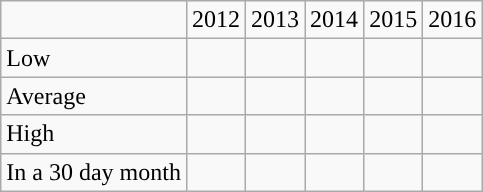<table class="wikitable  floatleft mw-collapsible mw-collapsed" style=text-align:center>
<tr>
<td></td>
<td>2012</td>
<td>2013</td>
<td>2014</td>
<td>2015</td>
<td>2016</td>
</tr>
<tr>
<td style=text-align:left>Low</td>
<td></td>
<td></td>
<td></td>
<td></td>
<td></td>
</tr>
<tr>
<td style=text-align:left>Average</td>
<td></td>
<td></td>
<td></td>
<td></td>
<td></td>
</tr>
<tr>
<td style=text-align:left>High</td>
<td></td>
<td></td>
<td></td>
<td></td>
<td></td>
</tr>
<tr>
<td style=text-align:left>In a 30 day month</td>
<td></td>
<td></td>
<td></td>
<td></td>
<td></td>
</tr>
</table>
